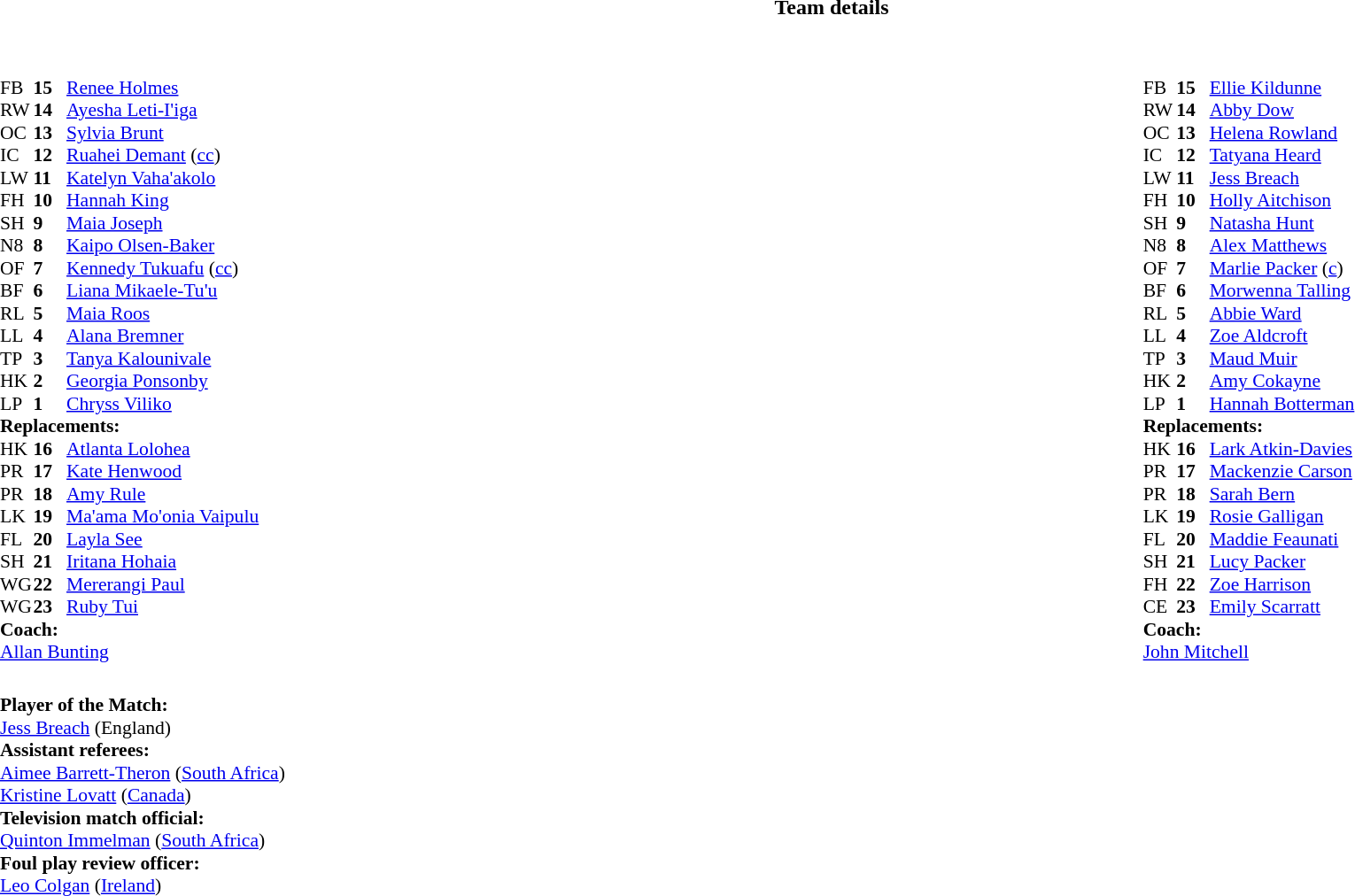<table border="0" style="width:100%;" class="collapsible collapsed">
<tr>
<th>Team details</th>
</tr>
<tr>
<td><br><table width="100%">
<tr>
<td style="vertical-align:top; width:50%"><br><table style="font-size: 90%" cellspacing="0" cellpadding="0">
<tr>
<th width="25"></th>
<th width="25"></th>
</tr>
<tr>
<td>FB</td>
<td><strong>15</strong></td>
<td><a href='#'>Renee Holmes</a></td>
<td></td>
<td></td>
</tr>
<tr>
<td>RW</td>
<td><strong>14</strong></td>
<td><a href='#'>Ayesha Leti-I'iga</a></td>
<td></td>
<td></td>
</tr>
<tr>
<td>OC</td>
<td><strong>13</strong></td>
<td><a href='#'>Sylvia Brunt</a></td>
<td></td>
<td></td>
</tr>
<tr>
<td>IC</td>
<td><strong>12</strong></td>
<td><a href='#'>Ruahei Demant</a> (<a href='#'>cc</a>)</td>
<td></td>
<td></td>
</tr>
<tr>
<td>LW</td>
<td><strong>11</strong></td>
<td><a href='#'>Katelyn Vaha'akolo</a></td>
<td></td>
<td></td>
</tr>
<tr>
<td>FH</td>
<td><strong>10</strong></td>
<td><a href='#'>Hannah King</a></td>
<td></td>
<td></td>
</tr>
<tr>
<td>SH</td>
<td><strong>9</strong></td>
<td><a href='#'>Maia Joseph</a></td>
<td></td>
<td></td>
</tr>
<tr>
<td>N8</td>
<td><strong>8</strong></td>
<td><a href='#'>Kaipo Olsen-Baker</a></td>
<td></td>
<td></td>
</tr>
<tr>
<td>OF</td>
<td><strong>7</strong></td>
<td><a href='#'>Kennedy Tukuafu</a> (<a href='#'>cc</a>)</td>
<td></td>
<td></td>
</tr>
<tr>
<td>BF</td>
<td><strong>6</strong></td>
<td><a href='#'>Liana Mikaele-Tu'u</a></td>
<td></td>
<td></td>
</tr>
<tr>
<td>RL</td>
<td><strong>5</strong></td>
<td><a href='#'>Maia Roos</a></td>
<td></td>
<td></td>
</tr>
<tr>
<td>LL</td>
<td><strong>4</strong></td>
<td><a href='#'>Alana Bremner</a></td>
<td></td>
<td></td>
</tr>
<tr>
<td>TP</td>
<td><strong>3</strong></td>
<td><a href='#'>Tanya Kalounivale</a></td>
<td></td>
<td></td>
</tr>
<tr>
<td>HK</td>
<td><strong>2</strong></td>
<td><a href='#'>Georgia Ponsonby</a></td>
<td></td>
<td></td>
</tr>
<tr>
<td>LP</td>
<td><strong>1</strong></td>
<td><a href='#'>Chryss Viliko</a></td>
<td></td>
<td></td>
</tr>
<tr>
<td colspan=3><strong>Replacements:</strong></td>
</tr>
<tr>
<td>HK</td>
<td><strong>16</strong></td>
<td><a href='#'>Atlanta Lolohea</a></td>
<td></td>
<td></td>
</tr>
<tr>
<td>PR</td>
<td><strong>17</strong></td>
<td><a href='#'>Kate Henwood</a></td>
<td></td>
<td></td>
</tr>
<tr>
<td>PR</td>
<td><strong>18</strong></td>
<td><a href='#'>Amy Rule</a></td>
<td></td>
<td></td>
</tr>
<tr>
<td>LK</td>
<td><strong>19</strong></td>
<td><a href='#'>Ma'ama Mo'onia Vaipulu</a></td>
<td></td>
<td></td>
</tr>
<tr>
<td>FL</td>
<td><strong>20</strong></td>
<td><a href='#'>Layla See</a></td>
<td></td>
<td></td>
</tr>
<tr>
<td>SH</td>
<td><strong>21</strong></td>
<td><a href='#'>Iritana Hohaia</a></td>
<td></td>
<td></td>
</tr>
<tr>
<td>WG</td>
<td><strong>22</strong></td>
<td><a href='#'>Mererangi Paul</a></td>
<td></td>
<td></td>
</tr>
<tr>
<td>WG</td>
<td><strong>23</strong></td>
<td><a href='#'>Ruby Tui</a></td>
<td></td>
<td></td>
</tr>
<tr>
<td colspan=3><strong>Coach:</strong></td>
</tr>
<tr>
<td colspan="4"> <a href='#'>Allan Bunting</a></td>
</tr>
<tr>
</tr>
</table>
</td>
<td style="vertical-align:top; width:50%"><br><table style="font-size: 90%" cellspacing="0" cellpadding="0" align="center">
<tr>
<th width="25"></th>
<th width="25"></th>
</tr>
<tr>
<td>FB</td>
<td><strong>15</strong></td>
<td><a href='#'>Ellie Kildunne</a></td>
<td></td>
<td></td>
</tr>
<tr>
<td>RW</td>
<td><strong>14</strong></td>
<td><a href='#'>Abby Dow</a></td>
<td></td>
<td></td>
</tr>
<tr>
<td>OC</td>
<td><strong>13</strong></td>
<td><a href='#'>Helena Rowland</a></td>
<td></td>
<td></td>
</tr>
<tr>
<td>IC</td>
<td><strong>12</strong></td>
<td><a href='#'>Tatyana Heard</a></td>
<td></td>
<td></td>
<td></td>
<td></td>
</tr>
<tr>
<td>LW</td>
<td><strong>11</strong></td>
<td><a href='#'>Jess Breach</a></td>
<td></td>
<td></td>
</tr>
<tr>
<td>FH</td>
<td><strong>10</strong></td>
<td><a href='#'>Holly Aitchison</a></td>
<td></td>
<td></td>
</tr>
<tr>
<td>SH</td>
<td><strong>9</strong></td>
<td><a href='#'>Natasha Hunt</a></td>
<td></td>
<td></td>
</tr>
<tr>
<td>N8</td>
<td><strong>8</strong></td>
<td><a href='#'>Alex Matthews</a></td>
<td></td>
<td></td>
</tr>
<tr>
<td>OF</td>
<td><strong>7</strong></td>
<td><a href='#'>Marlie Packer</a> (<a href='#'>c</a>)</td>
<td></td>
<td></td>
</tr>
<tr>
<td>BF</td>
<td><strong>6</strong></td>
<td><a href='#'>Morwenna Talling</a></td>
<td></td>
<td></td>
</tr>
<tr>
<td>RL</td>
<td><strong>5</strong></td>
<td><a href='#'>Abbie Ward</a></td>
<td></td>
<td></td>
</tr>
<tr>
<td>LL</td>
<td><strong>4</strong></td>
<td><a href='#'>Zoe Aldcroft</a></td>
<td></td>
<td></td>
</tr>
<tr>
<td>TP</td>
<td><strong>3</strong></td>
<td><a href='#'>Maud Muir</a></td>
<td></td>
<td></td>
</tr>
<tr>
<td>HK</td>
<td><strong>2</strong></td>
<td><a href='#'>Amy Cokayne</a></td>
<td></td>
<td></td>
</tr>
<tr>
<td>LP</td>
<td><strong>1</strong></td>
<td><a href='#'>Hannah Botterman</a></td>
<td></td>
<td></td>
</tr>
<tr>
<td colspan=3><strong>Replacements:</strong></td>
</tr>
<tr>
<td>HK</td>
<td><strong>16</strong></td>
<td><a href='#'>Lark Atkin-Davies</a></td>
<td></td>
<td></td>
</tr>
<tr>
<td>PR</td>
<td><strong>17</strong></td>
<td><a href='#'>Mackenzie Carson</a></td>
<td></td>
<td></td>
</tr>
<tr>
<td>PR</td>
<td><strong>18</strong></td>
<td><a href='#'>Sarah Bern</a></td>
<td></td>
<td></td>
</tr>
<tr>
<td>LK</td>
<td><strong>19</strong></td>
<td><a href='#'>Rosie Galligan</a></td>
<td></td>
<td></td>
</tr>
<tr>
<td>FL</td>
<td><strong>20</strong></td>
<td><a href='#'>Maddie Feaunati</a></td>
<td></td>
<td></td>
</tr>
<tr>
<td>SH</td>
<td><strong>21</strong></td>
<td><a href='#'>Lucy Packer</a></td>
<td></td>
<td></td>
</tr>
<tr>
<td>FH</td>
<td><strong>22</strong></td>
<td><a href='#'>Zoe Harrison</a></td>
<td></td>
<td></td>
</tr>
<tr>
<td>CE</td>
<td><strong>23</strong></td>
<td><a href='#'>Emily Scarratt</a></td>
<td></td>
<td></td>
<td></td>
<td></td>
</tr>
<tr>
<td colspan=3><strong>Coach:</strong></td>
</tr>
<tr>
<td colspan="4"> <a href='#'>John Mitchell</a></td>
</tr>
</table>
</td>
</tr>
</table>
<table width=100% style="font-size: 90%">
<tr>
<td><br><strong>Player of the Match:</strong>
<br><a href='#'>Jess Breach</a> (England)<br><strong>Assistant referees:</strong>
<br><a href='#'>Aimee Barrett-Theron</a> (<a href='#'>South Africa</a>)
<br><a href='#'>Kristine Lovatt</a> (<a href='#'>Canada</a>)
<br><strong>Television match official:</strong>
<br><a href='#'>Quinton Immelman</a> (<a href='#'>South Africa</a>)
<br><strong>Foul play review officer:</strong>
<br><a href='#'>Leo Colgan</a> (<a href='#'>Ireland</a>)</td>
</tr>
</table>
</td>
</tr>
</table>
